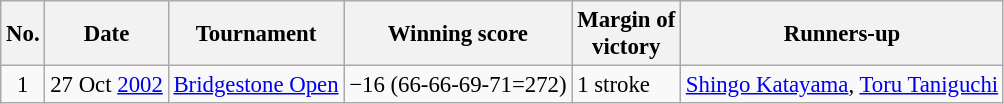<table class="wikitable" style="font-size:95%;">
<tr>
<th>No.</th>
<th>Date</th>
<th>Tournament</th>
<th>Winning score</th>
<th>Margin of<br>victory</th>
<th>Runners-up</th>
</tr>
<tr>
<td align=center>1</td>
<td align=right>27 Oct <a href='#'>2002</a></td>
<td><a href='#'>Bridgestone Open</a></td>
<td>−16 (66-66-69-71=272)</td>
<td>1 stroke</td>
<td> <a href='#'>Shingo Katayama</a>,  <a href='#'>Toru Taniguchi</a></td>
</tr>
</table>
